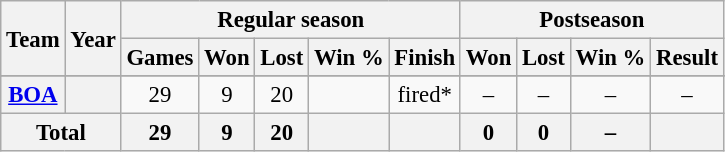<table class="wikitable" style="font-size: 95%; text-align:center;">
<tr>
<th rowspan="2">Team</th>
<th rowspan="2">Year</th>
<th colspan="5">Regular season</th>
<th colspan="4">Postseason</th>
</tr>
<tr>
<th>Games</th>
<th>Won</th>
<th>Lost</th>
<th>Win %</th>
<th>Finish</th>
<th>Won</th>
<th>Lost</th>
<th>Win %</th>
<th>Result</th>
</tr>
<tr>
</tr>
<tr>
<th><a href='#'>BOA</a></th>
<th></th>
<td>29</td>
<td>9</td>
<td>20</td>
<td></td>
<td>fired*</td>
<td>–</td>
<td>–</td>
<td>–</td>
<td>–</td>
</tr>
<tr>
<th colspan="2">Total</th>
<th>29</th>
<th>9</th>
<th>20</th>
<th></th>
<th></th>
<th>0</th>
<th>0</th>
<th>–</th>
<th></th>
</tr>
</table>
